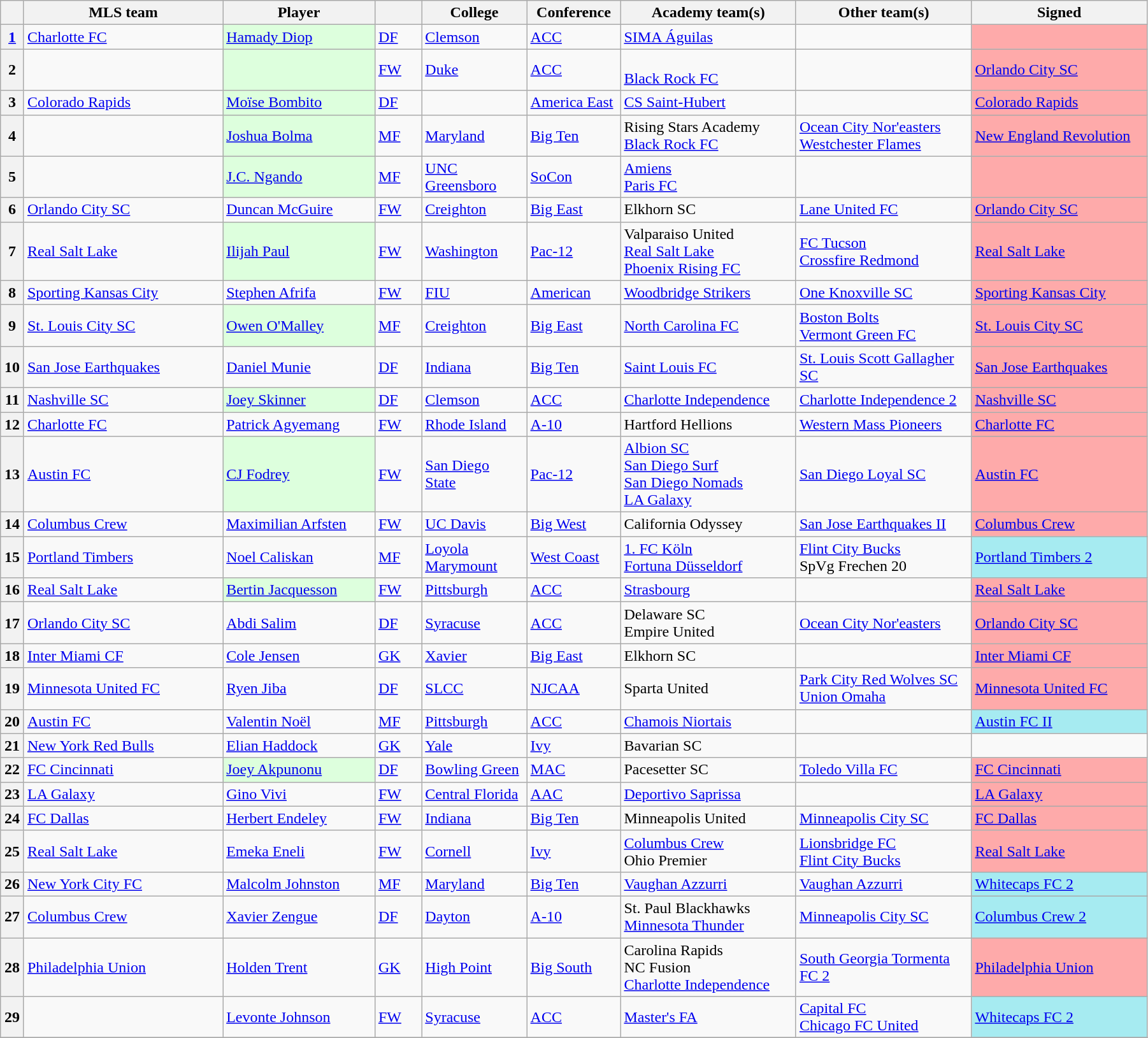<table class="wikitable sortable" style="width:95%">
<tr>
<th width=2%></th>
<th width=17%>MLS team</th>
<th width=13%>Player</th>
<th width=4%></th>
<th width="9%">College</th>
<th width=8%>Conference</th>
<th width="15%">Academy team(s)</th>
<th width="15%">Other team(s)</th>
<th width=15%>Signed</th>
</tr>
<tr>
<th><a href='#'>1</a></th>
<td><a href='#'>Charlotte FC</a></td>
<td style="background:#ddffdd;"> <a href='#'>Hamady Diop</a></td>
<td><a href='#'>DF</a></td>
<td><a href='#'>Clemson</a></td>
<td><a href='#'>ACC</a></td>
<td><a href='#'>SIMA Águilas</a></td>
<td></td>
<td style="background:#FEAAAA;"></td>
</tr>
<tr>
<th>2</th>
<td></td>
<td style="background:#ddffdd;"></td>
<td><a href='#'>FW</a></td>
<td><a href='#'>Duke</a></td>
<td><a href='#'>ACC</a></td>
<td><br><a href='#'>Black Rock FC</a></td>
<td></td>
<td style="background:#FEAAAA;"> <a href='#'>Orlando City SC</a></td>
</tr>
<tr>
<th>3</th>
<td><a href='#'>Colorado Rapids</a></td>
<td style="background:#ddffdd;"> <a href='#'>Moïse Bombito</a></td>
<td><a href='#'>DF</a></td>
<td></td>
<td><a href='#'>America East</a></td>
<td><a href='#'>CS Saint-Hubert</a></td>
<td></td>
<td style="background:#FEAAAA;"> <a href='#'>Colorado Rapids</a></td>
</tr>
<tr>
<th>4</th>
<td></td>
<td style="background:#ddffdd;"> <a href='#'>Joshua Bolma</a></td>
<td><a href='#'>MF</a></td>
<td><a href='#'>Maryland</a></td>
<td><a href='#'>Big Ten</a></td>
<td>Rising Stars Academy<br><a href='#'>Black Rock FC</a></td>
<td><a href='#'>Ocean City Nor'easters</a><br><a href='#'>Westchester Flames</a></td>
<td style="background:#FEAAAA;"> <a href='#'>New England Revolution</a></td>
</tr>
<tr>
<th>5</th>
<td></td>
<td style="background:#ddffdd;"> <a href='#'>J.C. Ngando</a></td>
<td><a href='#'>MF</a></td>
<td><a href='#'>UNC Greensboro</a></td>
<td><a href='#'>SoCon</a></td>
<td><a href='#'>Amiens</a><br><a href='#'>Paris FC</a></td>
<td></td>
<td style="background:#FEAAAA;"></td>
</tr>
<tr>
<th>6</th>
<td><a href='#'>Orlando City SC</a></td>
<td> <a href='#'>Duncan McGuire</a></td>
<td><a href='#'>FW</a></td>
<td><a href='#'>Creighton</a></td>
<td><a href='#'>Big East</a></td>
<td>Elkhorn SC</td>
<td><a href='#'>Lane United FC</a></td>
<td style="background:#FEAAAA;"> <a href='#'>Orlando City SC</a></td>
</tr>
<tr>
<th>7</th>
<td><a href='#'>Real Salt Lake</a></td>
<td style="background:#ddffdd;"> <a href='#'>Ilijah Paul</a></td>
<td><a href='#'>FW</a></td>
<td><a href='#'>Washington</a></td>
<td><a href='#'>Pac-12</a></td>
<td>Valparaiso United<br><a href='#'>Real Salt Lake</a><br><a href='#'>Phoenix Rising FC</a><br></td>
<td><a href='#'>FC Tucson</a><br><a href='#'>Crossfire Redmond</a></td>
<td style="background:#FEAAAA;"> <a href='#'>Real Salt Lake</a></td>
</tr>
<tr>
<th>8</th>
<td><a href='#'>Sporting Kansas City</a></td>
<td> <a href='#'>Stephen Afrifa</a></td>
<td><a href='#'>FW</a></td>
<td><a href='#'>FIU</a></td>
<td><a href='#'>American</a></td>
<td><a href='#'>Woodbridge Strikers</a></td>
<td><a href='#'>One Knoxville SC</a></td>
<td style="background:#FEAAAA;"> <a href='#'>Sporting Kansas City</a></td>
</tr>
<tr>
<th>9</th>
<td><a href='#'>St. Louis City SC</a></td>
<td style="background:#ddffdd;"> <a href='#'>Owen O'Malley</a></td>
<td><a href='#'>MF</a></td>
<td><a href='#'>Creighton</a></td>
<td><a href='#'>Big East</a></td>
<td><a href='#'>North Carolina FC</a></td>
<td><a href='#'>Boston Bolts</a><br><a href='#'>Vermont Green FC</a></td>
<td style="background:#FEAAAA;"> <a href='#'>St. Louis City SC</a></td>
</tr>
<tr>
<th>10</th>
<td><a href='#'>San Jose Earthquakes</a></td>
<td> <a href='#'>Daniel Munie</a></td>
<td><a href='#'>DF</a></td>
<td><a href='#'>Indiana</a></td>
<td><a href='#'>Big Ten</a></td>
<td><a href='#'>Saint Louis FC</a></td>
<td><a href='#'>St. Louis Scott Gallagher SC</a></td>
<td style="background:#FEAAAA;"> <a href='#'>San Jose Earthquakes</a></td>
</tr>
<tr>
<th>11</th>
<td><a href='#'>Nashville SC</a></td>
<td style="background:#ddffdd;"> <a href='#'>Joey Skinner</a></td>
<td><a href='#'>DF</a></td>
<td><a href='#'>Clemson</a></td>
<td><a href='#'>ACC</a></td>
<td><a href='#'>Charlotte Independence</a></td>
<td><a href='#'>Charlotte Independence 2</a></td>
<td style="background:#FEAAAA;"> <a href='#'>Nashville SC</a></td>
</tr>
<tr>
<th>12</th>
<td><a href='#'>Charlotte FC</a></td>
<td> <a href='#'>Patrick Agyemang</a></td>
<td><a href='#'>FW</a></td>
<td><a href='#'>Rhode Island</a></td>
<td><a href='#'>A-10</a></td>
<td>Hartford Hellions</td>
<td><a href='#'>Western Mass Pioneers</a></td>
<td style="background:#FEAAAA;"> <a href='#'>Charlotte FC</a></td>
</tr>
<tr>
<th>13</th>
<td><a href='#'>Austin FC</a></td>
<td style="background:#ddffdd;"> <a href='#'>CJ Fodrey</a></td>
<td><a href='#'>FW</a></td>
<td><a href='#'>San Diego State</a></td>
<td><a href='#'>Pac-12</a></td>
<td><a href='#'>Albion SC</a><br><a href='#'>San Diego Surf</a><br><a href='#'>San Diego Nomads</a><br><a href='#'>LA Galaxy</a></td>
<td><a href='#'>San Diego Loyal SC</a></td>
<td style="background:#FEAAAA;"> <a href='#'>Austin FC</a></td>
</tr>
<tr>
<th>14</th>
<td><a href='#'>Columbus Crew</a></td>
<td> <a href='#'>Maximilian Arfsten</a></td>
<td><a href='#'>FW</a></td>
<td><a href='#'>UC Davis</a></td>
<td><a href='#'>Big West</a></td>
<td>California Odyssey</td>
<td><a href='#'>San Jose Earthquakes II</a></td>
<td style="background:#FEAAAA;"> <a href='#'>Columbus Crew</a></td>
</tr>
<tr>
<th>15</th>
<td><a href='#'>Portland Timbers</a></td>
<td> <a href='#'>Noel Caliskan</a></td>
<td><a href='#'>MF</a></td>
<td><a href='#'>Loyola Marymount</a></td>
<td><a href='#'>West Coast</a></td>
<td><a href='#'>1. FC Köln</a><br><a href='#'>Fortuna Düsseldorf</a></td>
<td><a href='#'>Flint City Bucks</a><br>SpVg Frechen 20</td>
<td style="background:#A6EBF1;"> <a href='#'>Portland Timbers 2</a></td>
</tr>
<tr>
<th>16</th>
<td><a href='#'>Real Salt Lake</a></td>
<td style="background:#ddffdd;"> <a href='#'>Bertin Jacquesson</a></td>
<td><a href='#'>FW</a></td>
<td><a href='#'>Pittsburgh</a></td>
<td><a href='#'>ACC</a></td>
<td><a href='#'>Strasbourg</a></td>
<td></td>
<td style="background:#FEAAAA;"> <a href='#'>Real Salt Lake</a></td>
</tr>
<tr>
<th>17</th>
<td><a href='#'>Orlando City SC</a></td>
<td> <a href='#'>Abdi Salim</a></td>
<td><a href='#'>DF</a></td>
<td><a href='#'>Syracuse</a></td>
<td><a href='#'>ACC</a></td>
<td>Delaware SC<br>Empire United</td>
<td><a href='#'>Ocean City Nor'easters</a></td>
<td style="background:#FEAAAA;"> <a href='#'>Orlando City SC</a></td>
</tr>
<tr>
<th>18</th>
<td><a href='#'>Inter Miami CF</a></td>
<td> <a href='#'>Cole Jensen</a></td>
<td><a href='#'>GK</a></td>
<td><a href='#'>Xavier</a></td>
<td><a href='#'>Big East</a></td>
<td>Elkhorn SC</td>
<td></td>
<td style="background:#FEAAAA;"> <a href='#'>Inter Miami CF</a></td>
</tr>
<tr>
<th>19</th>
<td><a href='#'>Minnesota United FC</a></td>
<td> <a href='#'>Ryen Jiba</a></td>
<td><a href='#'>DF</a></td>
<td><a href='#'>SLCC</a></td>
<td><a href='#'>NJCAA</a></td>
<td>Sparta United</td>
<td><a href='#'>Park City Red Wolves SC</a><br><a href='#'>Union Omaha</a></td>
<td style="background:#FEAAAA;"> <a href='#'>Minnesota United FC</a></td>
</tr>
<tr>
<th>20</th>
<td><a href='#'>Austin FC</a></td>
<td> <a href='#'>Valentin Noël</a></td>
<td><a href='#'>MF</a></td>
<td><a href='#'>Pittsburgh</a></td>
<td><a href='#'>ACC</a></td>
<td><a href='#'>Chamois Niortais</a></td>
<td></td>
<td style="background:#A6EBF1;"> <a href='#'>Austin FC II</a></td>
</tr>
<tr>
<th>21</th>
<td><a href='#'>New York Red Bulls</a></td>
<td> <a href='#'>Elian Haddock</a></td>
<td><a href='#'>GK</a></td>
<td><a href='#'>Yale</a></td>
<td><a href='#'>Ivy</a></td>
<td>Bavarian SC</td>
<td></td>
<td></td>
</tr>
<tr>
<th>22</th>
<td><a href='#'>FC Cincinnati</a></td>
<td style="background:#ddffdd;"> <a href='#'>Joey Akpunonu</a></td>
<td><a href='#'>DF</a></td>
<td><a href='#'>Bowling Green</a></td>
<td><a href='#'>MAC</a></td>
<td>Pacesetter SC</td>
<td><a href='#'>Toledo Villa FC</a></td>
<td style="background:#FEAAAA;"> <a href='#'>FC Cincinnati</a></td>
</tr>
<tr>
<th>23</th>
<td><a href='#'>LA Galaxy</a></td>
<td> <a href='#'>Gino Vivi</a></td>
<td><a href='#'>FW</a></td>
<td><a href='#'>Central Florida</a></td>
<td><a href='#'>AAC</a></td>
<td><a href='#'>Deportivo Saprissa</a></td>
<td></td>
<td style="background:#FEAAAA;"> <a href='#'>LA Galaxy</a></td>
</tr>
<tr>
<th>24</th>
<td><a href='#'>FC Dallas</a></td>
<td> <a href='#'>Herbert Endeley</a></td>
<td><a href='#'>FW</a></td>
<td><a href='#'>Indiana</a></td>
<td><a href='#'>Big Ten</a></td>
<td>Minneapolis United</td>
<td><a href='#'>Minneapolis City SC</a></td>
<td style="background:#FEAAAA;"> <a href='#'>FC Dallas</a></td>
</tr>
<tr>
<th>25</th>
<td><a href='#'>Real Salt Lake</a></td>
<td> <a href='#'>Emeka Eneli</a></td>
<td><a href='#'>FW</a></td>
<td><a href='#'>Cornell</a></td>
<td><a href='#'>Ivy</a></td>
<td><a href='#'>Columbus Crew</a><br>Ohio Premier</td>
<td><a href='#'>Lionsbridge FC</a><br><a href='#'>Flint City Bucks</a></td>
<td style="background:#FEAAAA;"> <a href='#'>Real Salt Lake</a></td>
</tr>
<tr>
<th>26</th>
<td><a href='#'>New York City FC</a></td>
<td> <a href='#'>Malcolm Johnston</a></td>
<td><a href='#'>MF</a></td>
<td><a href='#'>Maryland</a></td>
<td><a href='#'>Big Ten</a></td>
<td><a href='#'>Vaughan Azzurri</a></td>
<td><a href='#'>Vaughan Azzurri</a></td>
<td style="background:#A6EBF1;"> <a href='#'>Whitecaps FC 2</a></td>
</tr>
<tr>
<th>27</th>
<td><a href='#'>Columbus Crew</a></td>
<td> <a href='#'>Xavier Zengue</a></td>
<td><a href='#'>DF</a></td>
<td><a href='#'>Dayton</a></td>
<td><a href='#'>A-10</a></td>
<td>St. Paul Blackhawks<br><a href='#'>Minnesota Thunder</a></td>
<td><a href='#'>Minneapolis City SC</a></td>
<td style="background:#A6EBF1;"><a href='#'>Columbus Crew 2</a></td>
</tr>
<tr>
<th>28</th>
<td><a href='#'>Philadelphia Union</a></td>
<td> <a href='#'>Holden Trent</a></td>
<td><a href='#'>GK</a></td>
<td><a href='#'>High Point</a></td>
<td><a href='#'>Big South</a></td>
<td>Carolina Rapids<br>NC Fusion<br><a href='#'>Charlotte Independence</a></td>
<td><a href='#'>South Georgia Tormenta FC 2</a></td>
<td style="background:#FEAAAA;"> <a href='#'>Philadelphia Union</a></td>
</tr>
<tr>
<th>29</th>
<td></td>
<td> <a href='#'>Levonte Johnson</a></td>
<td><a href='#'>FW</a></td>
<td><a href='#'>Syracuse</a></td>
<td><a href='#'>ACC</a></td>
<td><a href='#'>Master's FA</a></td>
<td><a href='#'>Capital FC</a><br><a href='#'>Chicago FC United</a></td>
<td style="background:#A6EBF1;"> <a href='#'>Whitecaps FC 2</a></td>
</tr>
<tr>
</tr>
</table>
